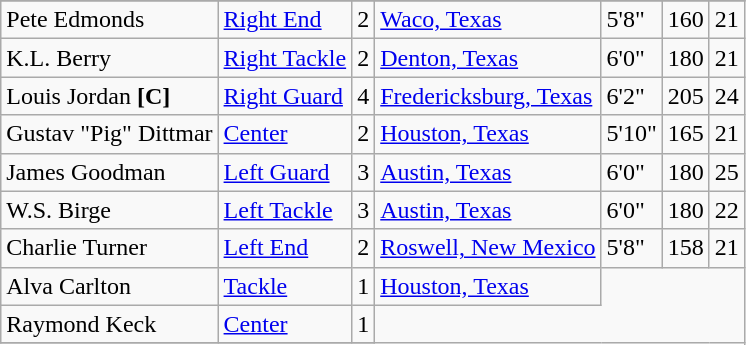<table class="wikitable">
<tr>
</tr>
<tr>
<td>Pete Edmonds</td>
<td><a href='#'>Right End</a></td>
<td>2</td>
<td><a href='#'>Waco, Texas</a></td>
<td>5'8"</td>
<td>160</td>
<td>21</td>
</tr>
<tr>
<td>K.L. Berry</td>
<td><a href='#'>Right Tackle</a></td>
<td>2</td>
<td><a href='#'>Denton, Texas</a></td>
<td>6'0"</td>
<td>180</td>
<td>21</td>
</tr>
<tr>
<td>Louis Jordan <strong>[C]</strong></td>
<td><a href='#'>Right Guard</a></td>
<td>4</td>
<td><a href='#'>Fredericksburg, Texas</a></td>
<td>6'2"</td>
<td>205</td>
<td>24</td>
</tr>
<tr>
<td>Gustav "Pig" Dittmar</td>
<td><a href='#'>Center</a></td>
<td>2</td>
<td><a href='#'>Houston, Texas</a></td>
<td>5'10"</td>
<td>165</td>
<td>21</td>
</tr>
<tr>
<td>James Goodman</td>
<td><a href='#'>Left Guard</a></td>
<td>3</td>
<td><a href='#'>Austin, Texas</a></td>
<td>6'0"</td>
<td>180</td>
<td>25</td>
</tr>
<tr>
<td>W.S. Birge</td>
<td><a href='#'>Left Tackle</a></td>
<td>3</td>
<td><a href='#'>Austin, Texas</a></td>
<td>6'0"</td>
<td>180</td>
<td>22</td>
</tr>
<tr>
<td>Charlie Turner</td>
<td><a href='#'>Left End</a></td>
<td>2</td>
<td><a href='#'>Roswell, New Mexico</a></td>
<td>5'8"</td>
<td>158</td>
<td>21</td>
</tr>
<tr>
<td>Alva Carlton</td>
<td><a href='#'>Tackle</a></td>
<td>1</td>
<td><a href='#'>Houston, Texas</a></td>
</tr>
<tr>
<td>Raymond Keck</td>
<td><a href='#'>Center</a></td>
<td>1</td>
</tr>
<tr>
</tr>
</table>
